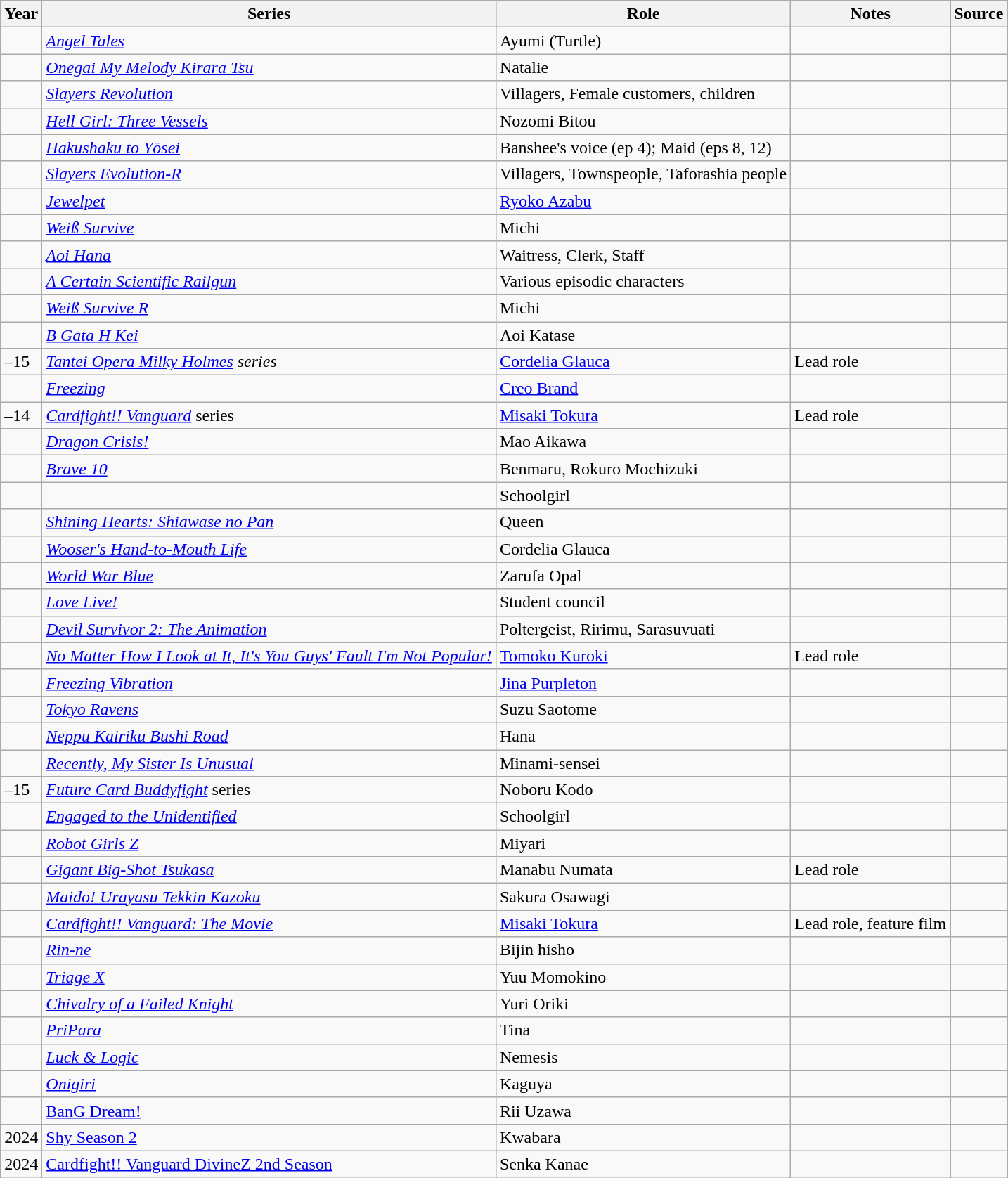<table class="wikitable sortable plainrowheaders">
<tr>
<th>Year</th>
<th>Series</th>
<th>Role</th>
<th class="unsortable">Notes</th>
<th class="unsortable">Source</th>
</tr>
<tr>
<td></td>
<td><em><a href='#'>Angel Tales</a></em></td>
<td>Ayumi (Turtle)</td>
<td></td>
<td></td>
</tr>
<tr>
<td></td>
<td><em><a href='#'>Onegai My Melody Kirara Tsu</a></em></td>
<td>Natalie</td>
<td></td>
<td></td>
</tr>
<tr>
<td></td>
<td><em><a href='#'>Slayers Revolution</a></em></td>
<td>Villagers, Female customers, children</td>
<td></td>
<td></td>
</tr>
<tr>
<td></td>
<td><em><a href='#'>Hell Girl: Three Vessels</a></em></td>
<td>Nozomi Bitou</td>
<td></td>
<td></td>
</tr>
<tr>
<td></td>
<td><em><a href='#'>Hakushaku to Yōsei</a></em></td>
<td>Banshee's voice (ep 4); Maid (eps 8, 12)</td>
<td></td>
<td></td>
</tr>
<tr>
<td></td>
<td><em><a href='#'>Slayers Evolution-R</a></em></td>
<td>Villagers, Townspeople, Taforashia people</td>
<td></td>
<td></td>
</tr>
<tr>
<td></td>
<td><em><a href='#'>Jewelpet</a></em></td>
<td><a href='#'>Ryoko Azabu</a></td>
<td></td>
<td></td>
</tr>
<tr>
<td></td>
<td><em><a href='#'>Weiß Survive</a></em></td>
<td>Michi</td>
<td></td>
<td></td>
</tr>
<tr>
<td></td>
<td><em><a href='#'>Aoi Hana</a></em></td>
<td>Waitress, Clerk, Staff</td>
<td></td>
<td></td>
</tr>
<tr>
<td></td>
<td><em><a href='#'>A Certain Scientific Railgun</a></em></td>
<td>Various episodic characters</td>
<td></td>
<td></td>
</tr>
<tr>
<td></td>
<td><em><a href='#'>Weiß Survive R</a></em></td>
<td>Michi</td>
<td></td>
<td></td>
</tr>
<tr>
<td></td>
<td><em><a href='#'>B Gata H Kei</a></em></td>
<td>Aoi Katase</td>
<td></td>
<td></td>
</tr>
<tr>
<td>–15</td>
<td><em><a href='#'>Tantei Opera Milky Holmes</a> series</em></td>
<td><a href='#'>Cordelia Glauca</a></td>
<td>Lead role</td>
<td></td>
</tr>
<tr>
<td></td>
<td><em><a href='#'>Freezing</a></em></td>
<td><a href='#'>Creo Brand</a></td>
<td></td>
<td></td>
</tr>
<tr>
<td>–14</td>
<td><em><a href='#'>Cardfight!! Vanguard</a></em> series</td>
<td><a href='#'>Misaki Tokura</a></td>
<td>Lead role</td>
<td></td>
</tr>
<tr>
<td></td>
<td><em><a href='#'>Dragon Crisis!</a></em></td>
<td>Mao Aikawa</td>
<td></td>
<td></td>
</tr>
<tr>
<td></td>
<td><em><a href='#'>Brave 10</a></em></td>
<td>Benmaru, Rokuro Mochizuki</td>
<td></td>
<td></td>
</tr>
<tr>
<td></td>
<td><em></em></td>
<td>Schoolgirl</td>
<td></td>
<td></td>
</tr>
<tr>
<td></td>
<td><em><a href='#'>Shining Hearts: Shiawase no Pan</a></em></td>
<td>Queen</td>
<td></td>
<td></td>
</tr>
<tr>
<td></td>
<td><em><a href='#'>Wooser's Hand-to-Mouth Life</a></em></td>
<td>Cordelia Glauca</td>
<td></td>
<td></td>
</tr>
<tr>
<td></td>
<td><em><a href='#'>World War Blue</a></em></td>
<td>Zarufa Opal</td>
<td></td>
<td></td>
</tr>
<tr>
<td></td>
<td><em><a href='#'>Love Live!</a></em></td>
<td>Student council</td>
<td></td>
<td></td>
</tr>
<tr>
<td></td>
<td><em><a href='#'>Devil Survivor 2: The Animation</a></em></td>
<td>Poltergeist, Ririmu, Sarasuvuati</td>
<td></td>
<td></td>
</tr>
<tr>
<td></td>
<td><em><a href='#'>No Matter How I Look at It, It's You Guys' Fault I'm Not Popular!</a></em></td>
<td><a href='#'>Tomoko Kuroki</a></td>
<td>Lead role</td>
<td></td>
</tr>
<tr>
<td></td>
<td><em><a href='#'>Freezing Vibration</a></em></td>
<td><a href='#'>Jina Purpleton</a></td>
<td></td>
<td></td>
</tr>
<tr>
<td></td>
<td><em><a href='#'>Tokyo Ravens</a></em></td>
<td>Suzu Saotome</td>
<td></td>
<td></td>
</tr>
<tr>
<td></td>
<td><em><a href='#'>Neppu Kairiku Bushi Road</a></em></td>
<td>Hana</td>
<td></td>
<td></td>
</tr>
<tr>
<td></td>
<td><em><a href='#'>Recently, My Sister Is Unusual</a></em></td>
<td>Minami-sensei</td>
<td></td>
<td></td>
</tr>
<tr>
<td>–15</td>
<td><em><a href='#'>Future Card Buddyfight</a></em> series</td>
<td>Noboru Kodo</td>
<td></td>
<td></td>
</tr>
<tr>
<td></td>
<td><em><a href='#'>Engaged to the Unidentified</a></em></td>
<td>Schoolgirl</td>
<td></td>
<td></td>
</tr>
<tr>
<td></td>
<td><em><a href='#'>Robot Girls Z</a></em></td>
<td>Miyari</td>
<td></td>
<td></td>
</tr>
<tr>
<td></td>
<td><em><a href='#'>Gigant Big-Shot Tsukasa</a></em></td>
<td>Manabu Numata</td>
<td>Lead role</td>
<td></td>
</tr>
<tr>
<td></td>
<td><em><a href='#'>Maido! Urayasu Tekkin Kazoku</a></em></td>
<td>Sakura Osawagi</td>
<td></td>
<td></td>
</tr>
<tr>
<td></td>
<td><em><a href='#'>Cardfight!! Vanguard: The Movie</a></em></td>
<td><a href='#'>Misaki Tokura</a></td>
<td>Lead role, feature film</td>
<td></td>
</tr>
<tr>
<td></td>
<td><em><a href='#'>Rin-ne</a></em></td>
<td>Bijin hisho</td>
<td></td>
<td></td>
</tr>
<tr>
<td></td>
<td><em><a href='#'>Triage X</a></em></td>
<td>Yuu Momokino</td>
<td></td>
<td></td>
</tr>
<tr>
<td></td>
<td><em><a href='#'>Chivalry of a Failed Knight</a></em></td>
<td>Yuri Oriki</td>
<td></td>
<td></td>
</tr>
<tr>
<td></td>
<td><em><a href='#'>PriPara</a></em></td>
<td>Tina</td>
<td></td>
<td></td>
</tr>
<tr>
<td></td>
<td><em><a href='#'>Luck & Logic</a></em></td>
<td>Nemesis</td>
<td></td>
<td></td>
</tr>
<tr>
<td></td>
<td><em><a href='#'>Onigiri</a></td>
<td>Kaguya</td>
<td></td>
<td></td>
</tr>
<tr>
<td></td>
<td></em><a href='#'>BanG Dream!</a><em></td>
<td>Rii Uzawa</td>
<td></td>
<td></td>
</tr>
<tr>
<td>2024</td>
<td><a href='#'></em>Shy Season 2<em></a></td>
<td>Kwabara</td>
<td></td>
<td></td>
</tr>
<tr>
<td>2024</td>
<td></em><a href='#'>Cardfight!! Vanguard DivineZ 2nd Season</a><em></td>
<td>Senka Kanae</td>
<td></td>
<td></td>
</tr>
</table>
